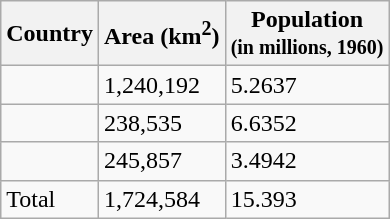<table class="wikitable sortable">
<tr>
<th>Country</th>
<th>Area (km<sup>2</sup>)</th>
<th>Population<br><small>(in millions, 1960)</small></th>
</tr>
<tr>
<td></td>
<td>1,240,192</td>
<td>5.2637</td>
</tr>
<tr>
<td></td>
<td>238,535</td>
<td>6.6352</td>
</tr>
<tr>
<td></td>
<td>245,857</td>
<td>3.4942</td>
</tr>
<tr>
<td>Total</td>
<td>1,724,584</td>
<td>15.393</td>
</tr>
</table>
